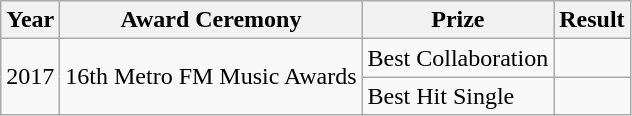<table class="wikitable">
<tr>
<th>Year</th>
<th>Award Ceremony</th>
<th>Prize</th>
<th>Result</th>
</tr>
<tr>
<td rowspan="2">2017</td>
<td rowspan="2">16th Metro FM Music Awards</td>
<td>Best Collaboration</td>
<td></td>
</tr>
<tr>
<td>Best Hit Single</td>
<td></td>
</tr>
</table>
